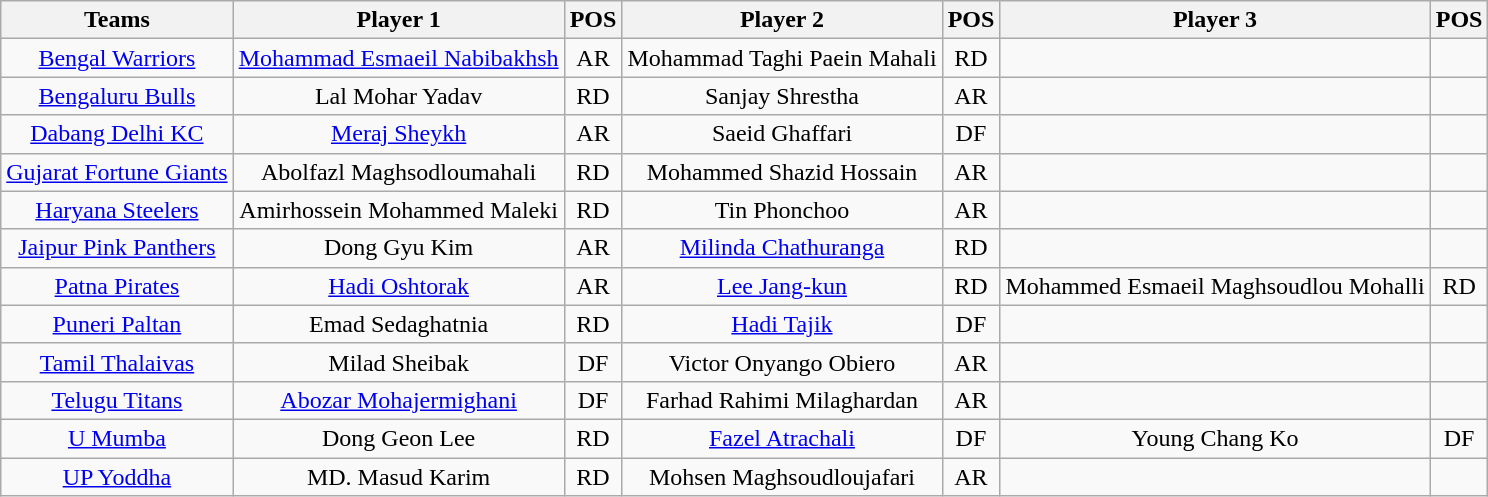<table class="wikitable sortable" style="text-align: center;">
<tr>
<th>Teams</th>
<th>Player 1</th>
<th>POS</th>
<th>Player 2</th>
<th>POS</th>
<th>Player 3</th>
<th>POS</th>
</tr>
<tr>
<td><a href='#'>Bengal Warriors</a></td>
<td> <a href='#'>Mohammad Esmaeil Nabibakhsh</a></td>
<td>AR</td>
<td> Mohammad Taghi Paein Mahali</td>
<td>RD</td>
<td></td>
<td></td>
</tr>
<tr>
<td><a href='#'>Bengaluru Bulls</a></td>
<td> Lal Mohar Yadav</td>
<td>RD</td>
<td> Sanjay Shrestha</td>
<td>AR</td>
<td></td>
<td></td>
</tr>
<tr>
<td><a href='#'>Dabang Delhi KC</a></td>
<td> <a href='#'>Meraj Sheykh</a></td>
<td>AR</td>
<td> Saeid Ghaffari</td>
<td>DF</td>
<td></td>
<td></td>
</tr>
<tr>
<td><a href='#'>Gujarat Fortune Giants</a></td>
<td> Abolfazl Maghsodloumahali</td>
<td>RD</td>
<td> Mohammed Shazid Hossain</td>
<td>AR</td>
<td></td>
<td></td>
</tr>
<tr>
<td><a href='#'>Haryana Steelers</a></td>
<td> Amirhossein Mohammed Maleki</td>
<td>RD</td>
<td> Tin Phonchoo</td>
<td>AR</td>
<td></td>
<td></td>
</tr>
<tr>
<td><a href='#'>Jaipur Pink Panthers</a></td>
<td> Dong Gyu Kim</td>
<td>AR</td>
<td> <a href='#'>Milinda Chathuranga</a></td>
<td>RD</td>
<td></td>
<td></td>
</tr>
<tr>
<td><a href='#'>Patna Pirates</a></td>
<td> <a href='#'>Hadi Oshtorak</a></td>
<td>AR</td>
<td> <a href='#'>Lee Jang-kun</a></td>
<td>RD</td>
<td> Mohammed Esmaeil Maghsoudlou Mohalli</td>
<td>RD</td>
</tr>
<tr>
<td><a href='#'>Puneri Paltan</a></td>
<td> Emad Sedaghatnia</td>
<td>RD</td>
<td> <a href='#'>Hadi Tajik</a></td>
<td>DF</td>
<td></td>
<td></td>
</tr>
<tr>
<td><a href='#'>Tamil Thalaivas</a></td>
<td> Milad Sheibak</td>
<td>DF</td>
<td> Victor Onyango Obiero</td>
<td>AR</td>
<td></td>
<td></td>
</tr>
<tr>
<td><a href='#'>Telugu Titans</a></td>
<td> <a href='#'>Abozar Mohajermighani</a></td>
<td>DF</td>
<td> Farhad Rahimi Milaghardan</td>
<td>AR</td>
<td></td>
<td></td>
</tr>
<tr>
<td><a href='#'>U Mumba</a></td>
<td> Dong Geon Lee</td>
<td>RD</td>
<td> <a href='#'>Fazel Atrachali</a></td>
<td>DF</td>
<td> Young Chang Ko</td>
<td>DF</td>
</tr>
<tr>
<td><a href='#'>UP Yoddha</a></td>
<td> MD. Masud Karim</td>
<td>RD</td>
<td> Mohsen Maghsoudloujafari</td>
<td>AR</td>
<td></td>
<td></td>
</tr>
</table>
